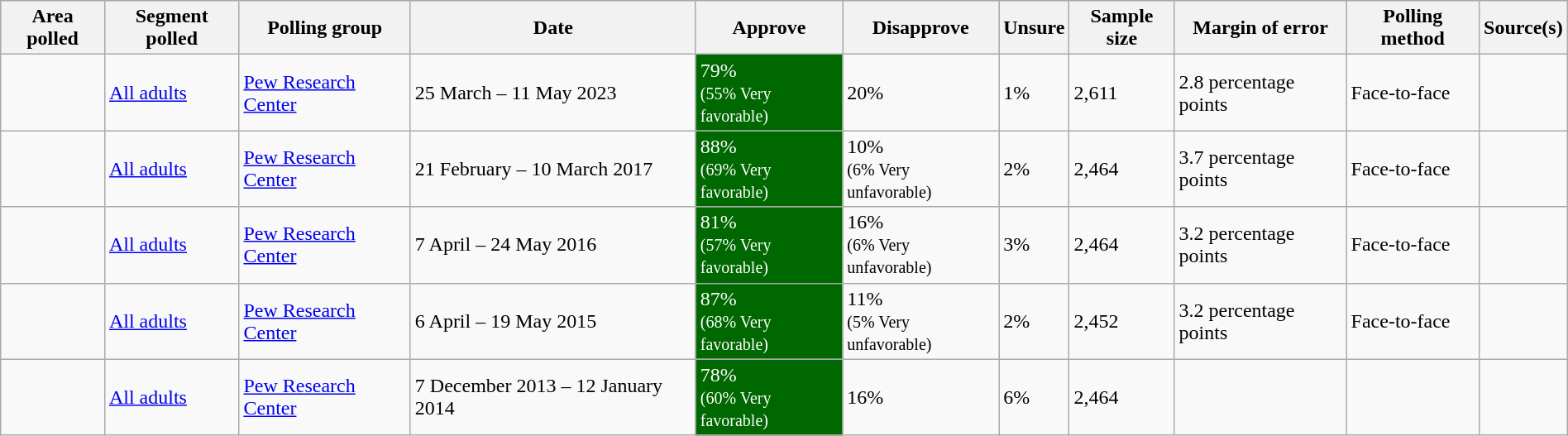<table class="sortable wikitable static-row-numbers" style="width:100%;">
<tr style="background:#CCCC;">
<th>Area polled</th>
<th>Segment polled</th>
<th>Polling group</th>
<th>Date</th>
<th>Approve</th>
<th>Disapprove</th>
<th>Unsure</th>
<th>Sample size</th>
<th>Margin of error</th>
<th>Polling method</th>
<th>Source(s)</th>
</tr>
<tr>
<td></td>
<td><a href='#'>All adults</a></td>
<td><a href='#'>Pew Research Center</a></td>
<td>25 March – 11 May 2023</td>
<td style="background:#006800; color: white">79%<br><small>(55% Very favorable)</small></td>
<td>20%</td>
<td>1%</td>
<td>2,611</td>
<td>2.8 percentage points</td>
<td>Face-to-face</td>
<td></td>
</tr>
<tr>
<td></td>
<td><a href='#'>All adults</a></td>
<td><a href='#'>Pew Research Center</a></td>
<td>21 February – 10 March 2017</td>
<td style="background:#006800; color: white">88%<br><small>(69% Very favorable)</small></td>
<td>10%<br><small>(6% Very unfavorable)</small></td>
<td>2%</td>
<td>2,464</td>
<td>3.7 percentage points</td>
<td>Face-to-face</td>
<td></td>
</tr>
<tr>
<td></td>
<td><a href='#'>All adults</a></td>
<td><a href='#'>Pew Research Center</a></td>
<td>7 April – 24 May 2016</td>
<td style="background:#006800; color: white">81%<br><small>(57% Very favorable)</small></td>
<td>16%<br><small>(6% Very unfavorable)</small></td>
<td>3%</td>
<td>2,464</td>
<td>3.2 percentage points</td>
<td>Face-to-face</td>
<td></td>
</tr>
<tr>
<td></td>
<td><a href='#'>All adults</a></td>
<td><a href='#'>Pew Research Center</a></td>
<td>6 April – 19 May 2015</td>
<td style="background:#006800; color: white">87%<br><small>(68% Very favorable)</small></td>
<td>11%<br><small>(5% Very unfavorable)</small></td>
<td>2%</td>
<td>2,452</td>
<td>3.2 percentage points</td>
<td>Face-to-face</td>
<td></td>
</tr>
<tr>
<td></td>
<td><a href='#'>All adults</a></td>
<td><a href='#'>Pew Research Center</a></td>
<td>7 December 2013 – 12 January 2014</td>
<td style="background:#006800; color: white">78%<br><small>(60% Very favorable)</small></td>
<td>16%</td>
<td>6%</td>
<td>2,464</td>
<td></td>
<td></td>
<td></td>
</tr>
</table>
